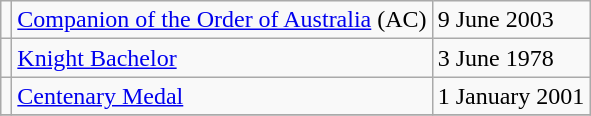<table class="wikitable">
<tr>
<td></td>
<td><a href='#'>Companion of the Order of Australia</a> (AC)</td>
<td>9 June 2003</td>
</tr>
<tr>
<td></td>
<td><a href='#'>Knight Bachelor</a></td>
<td>3 June 1978</td>
</tr>
<tr>
<td></td>
<td><a href='#'>Centenary Medal</a></td>
<td>1 January 2001</td>
</tr>
<tr>
</tr>
</table>
